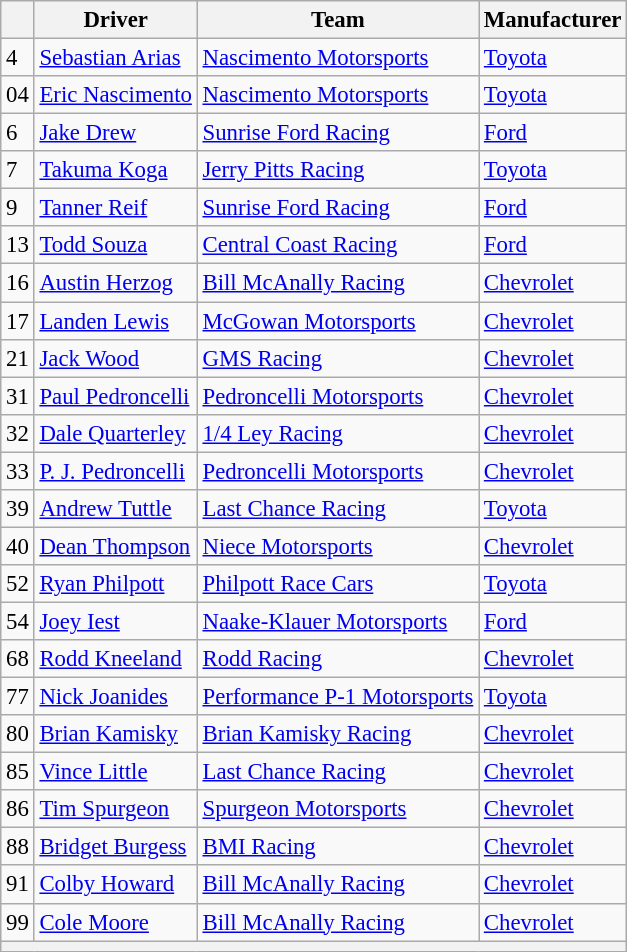<table class="wikitable" style="font-size:95%">
<tr>
<th></th>
<th>Driver</th>
<th>Team</th>
<th>Manufacturer</th>
</tr>
<tr>
<td>4</td>
<td><a href='#'>Sebastian Arias</a></td>
<td><a href='#'>Nascimento Motorsports</a></td>
<td><a href='#'>Toyota</a></td>
</tr>
<tr>
<td>04</td>
<td><a href='#'>Eric Nascimento</a></td>
<td><a href='#'>Nascimento Motorsports</a></td>
<td><a href='#'>Toyota</a></td>
</tr>
<tr>
<td>6</td>
<td><a href='#'>Jake Drew</a></td>
<td><a href='#'>Sunrise Ford Racing</a></td>
<td><a href='#'>Ford</a></td>
</tr>
<tr>
<td>7</td>
<td><a href='#'>Takuma Koga</a></td>
<td><a href='#'>Jerry Pitts Racing</a></td>
<td><a href='#'>Toyota</a></td>
</tr>
<tr>
<td>9</td>
<td><a href='#'>Tanner Reif</a></td>
<td><a href='#'>Sunrise Ford Racing</a></td>
<td><a href='#'>Ford</a></td>
</tr>
<tr>
<td>13</td>
<td><a href='#'>Todd Souza</a></td>
<td><a href='#'>Central Coast Racing</a></td>
<td><a href='#'>Ford</a></td>
</tr>
<tr>
<td>16</td>
<td><a href='#'>Austin Herzog</a></td>
<td><a href='#'>Bill McAnally Racing</a></td>
<td><a href='#'>Chevrolet</a></td>
</tr>
<tr>
<td>17</td>
<td><a href='#'>Landen Lewis</a></td>
<td><a href='#'>McGowan Motorsports</a></td>
<td><a href='#'>Chevrolet</a></td>
</tr>
<tr>
<td>21</td>
<td><a href='#'>Jack Wood</a></td>
<td><a href='#'>GMS Racing</a></td>
<td><a href='#'>Chevrolet</a></td>
</tr>
<tr>
<td>31</td>
<td><a href='#'>Paul Pedroncelli</a></td>
<td><a href='#'>Pedroncelli Motorsports</a></td>
<td><a href='#'>Chevrolet</a></td>
</tr>
<tr>
<td>32</td>
<td><a href='#'>Dale Quarterley</a></td>
<td><a href='#'>1/4 Ley Racing</a></td>
<td><a href='#'>Chevrolet</a></td>
</tr>
<tr>
<td>33</td>
<td><a href='#'>P. J. Pedroncelli</a></td>
<td><a href='#'>Pedroncelli Motorsports</a></td>
<td><a href='#'>Chevrolet</a></td>
</tr>
<tr>
<td>39</td>
<td><a href='#'>Andrew Tuttle</a></td>
<td><a href='#'>Last Chance Racing</a></td>
<td><a href='#'>Toyota</a></td>
</tr>
<tr>
<td>40</td>
<td><a href='#'>Dean Thompson</a></td>
<td><a href='#'>Niece Motorsports</a></td>
<td><a href='#'>Chevrolet</a></td>
</tr>
<tr>
<td>52</td>
<td><a href='#'>Ryan Philpott</a></td>
<td><a href='#'>Philpott Race Cars</a></td>
<td><a href='#'>Toyota</a></td>
</tr>
<tr>
<td>54</td>
<td><a href='#'>Joey Iest</a></td>
<td><a href='#'>Naake-Klauer Motorsports</a></td>
<td><a href='#'>Ford</a></td>
</tr>
<tr>
<td>68</td>
<td><a href='#'>Rodd Kneeland</a></td>
<td><a href='#'>Rodd Racing</a></td>
<td><a href='#'>Chevrolet</a></td>
</tr>
<tr>
<td>77</td>
<td><a href='#'>Nick Joanides</a></td>
<td><a href='#'>Performance P-1 Motorsports</a></td>
<td><a href='#'>Toyota</a></td>
</tr>
<tr>
<td>80</td>
<td><a href='#'>Brian Kamisky</a></td>
<td><a href='#'>Brian Kamisky Racing</a></td>
<td><a href='#'>Chevrolet</a></td>
</tr>
<tr>
<td>85</td>
<td><a href='#'>Vince Little</a></td>
<td><a href='#'>Last Chance Racing</a></td>
<td><a href='#'>Chevrolet</a></td>
</tr>
<tr>
<td>86</td>
<td><a href='#'>Tim Spurgeon</a></td>
<td><a href='#'>Spurgeon Motorsports</a></td>
<td><a href='#'>Chevrolet</a></td>
</tr>
<tr>
<td>88</td>
<td><a href='#'>Bridget Burgess</a></td>
<td><a href='#'>BMI Racing</a></td>
<td><a href='#'>Chevrolet</a></td>
</tr>
<tr>
<td>91</td>
<td><a href='#'>Colby Howard</a></td>
<td><a href='#'>Bill McAnally Racing</a></td>
<td><a href='#'>Chevrolet</a></td>
</tr>
<tr>
<td>99</td>
<td><a href='#'>Cole Moore</a></td>
<td><a href='#'>Bill McAnally Racing</a></td>
<td><a href='#'>Chevrolet</a></td>
</tr>
<tr>
<th colspan="7"></th>
</tr>
</table>
